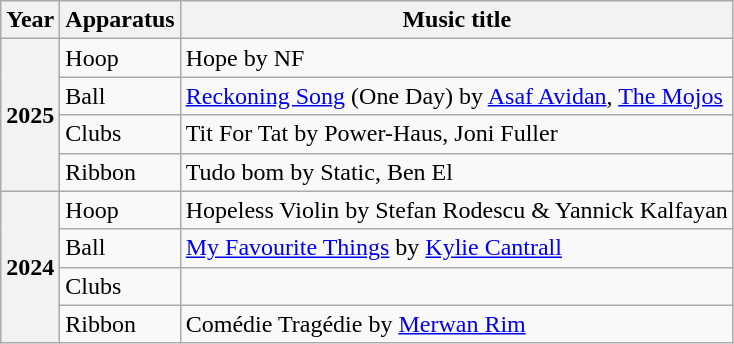<table class="wikitable plainrowheaders">
<tr>
<th scope=col>Year</th>
<th scope=col>Apparatus</th>
<th scope=col>Music title</th>
</tr>
<tr>
<th scope=row rowspan=4>2025</th>
<td>Hoop</td>
<td>Hope by NF</td>
</tr>
<tr>
<td>Ball</td>
<td><a href='#'>Reckoning Song</a> (One Day) by <a href='#'>Asaf Avidan</a>, <a href='#'>The Mojos</a></td>
</tr>
<tr>
<td>Clubs</td>
<td>Tit For Tat by Power-Haus, Joni Fuller</td>
</tr>
<tr>
<td>Ribbon</td>
<td>Tudo bom by Static, Ben El</td>
</tr>
<tr>
<th scope=row rowspan=4>2024</th>
<td>Hoop</td>
<td>Hopeless Violin by Stefan Rodescu & Yannick Kalfayan</td>
</tr>
<tr>
<td>Ball</td>
<td><a href='#'>My Favourite Things</a> by <a href='#'>Kylie Cantrall</a></td>
</tr>
<tr>
<td>Clubs</td>
<td></td>
</tr>
<tr>
<td>Ribbon</td>
<td>Comédie Tragédie by <a href='#'>Merwan Rim</a></td>
</tr>
</table>
